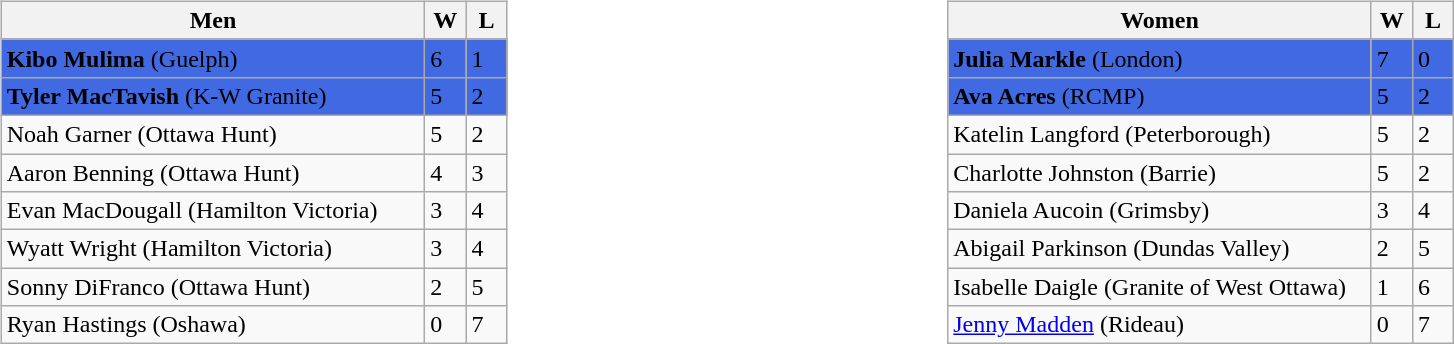<table>
<tr>
<td valign=top width=20%><br><table class=wikitable>
<tr>
<th width=275>Men</th>
<th width=20>W</th>
<th width=20>L</th>
</tr>
<tr bgcolor=#4169E1>
<td><strong>Kibo Mulima</strong> (Guelph)</td>
<td>6</td>
<td>1</td>
</tr>
<tr bgcolor=#4169E1>
<td><strong>Tyler MacTavish</strong> (K-W Granite)</td>
<td>5</td>
<td>2</td>
</tr>
<tr>
<td>Noah Garner (Ottawa Hunt)</td>
<td>5</td>
<td>2</td>
</tr>
<tr>
<td>Aaron Benning (Ottawa Hunt)</td>
<td>4</td>
<td>3</td>
</tr>
<tr>
<td>Evan MacDougall (Hamilton Victoria)</td>
<td>3</td>
<td>4</td>
</tr>
<tr>
<td>Wyatt Wright (Hamilton Victoria)</td>
<td>3</td>
<td>4</td>
</tr>
<tr>
<td>Sonny DiFranco (Ottawa Hunt)</td>
<td>2</td>
<td>5</td>
</tr>
<tr>
<td>Ryan Hastings (Oshawa)</td>
<td>0</td>
<td>7</td>
</tr>
</table>
</td>
<td valign=top width=20%><br><table class=wikitable>
<tr>
<th width=275>Women</th>
<th width=20>W</th>
<th width=20>L</th>
</tr>
<tr bgcolor=#4169E1>
<td><strong>Julia Markle</strong> (London)</td>
<td>7</td>
<td>0</td>
</tr>
<tr bgcolor=#4169E1>
<td><strong>Ava Acres</strong> (RCMP)</td>
<td>5</td>
<td>2</td>
</tr>
<tr>
<td>Katelin Langford (Peterborough)</td>
<td>5</td>
<td>2</td>
</tr>
<tr>
<td>Charlotte Johnston (Barrie)</td>
<td>5</td>
<td>2</td>
</tr>
<tr>
<td>Daniela Aucoin (Grimsby)</td>
<td>3</td>
<td>4</td>
</tr>
<tr>
<td>Abigail Parkinson (Dundas Valley)</td>
<td>2</td>
<td>5</td>
</tr>
<tr>
<td>Isabelle Daigle (Granite of West Ottawa)</td>
<td>1</td>
<td>6</td>
</tr>
<tr>
<td><a href='#'>Jenny Madden</a> (Rideau)</td>
<td>0</td>
<td>7</td>
</tr>
</table>
</td>
</tr>
</table>
